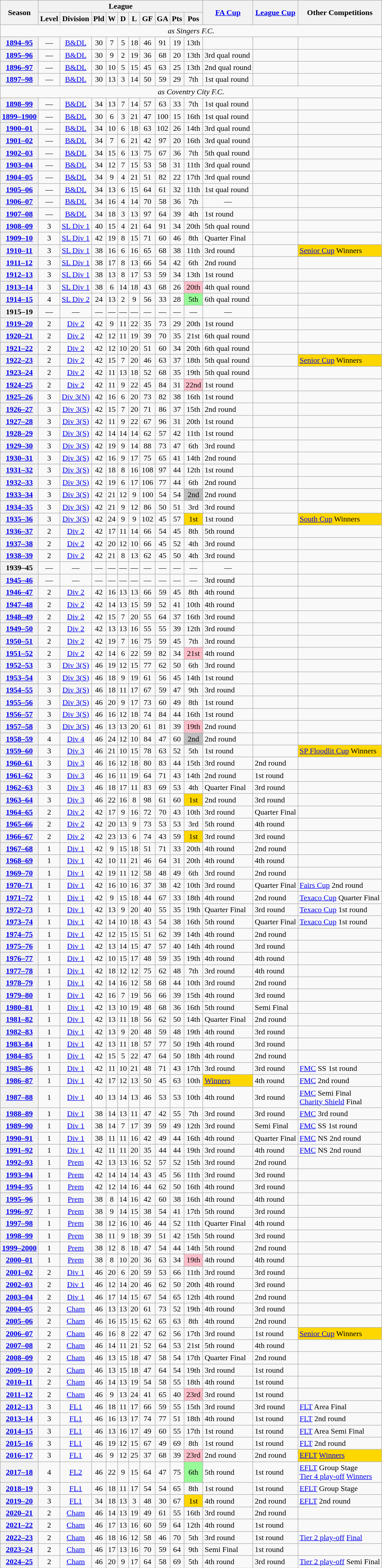<table class="wikitable sortable" style="text-align: center">
<tr>
<th rowspan=2>Season</th>
<th colspan=10>League</th>
<th rowspan=2><a href='#'>FA Cup</a></th>
<th rowspan=2><a href='#'>League Cup</a></th>
<th rowspan=2>Other Competitions</th>
</tr>
<tr>
<th>Level</th>
<th>Division</th>
<th>Pld</th>
<th>W</th>
<th>D</th>
<th>L</th>
<th>GF</th>
<th>GA</th>
<th>Pts</th>
<th>Pos</th>
</tr>
<tr>
<td colspan=14 align=center><em>as Singers F.C.</em></td>
</tr>
<tr>
<th><a href='#'>1894–95</a></th>
<td>—</td>
<td><a href='#'>B&DL</a></td>
<td>30</td>
<td>7</td>
<td>5</td>
<td>18</td>
<td>46</td>
<td>91</td>
<td>19</td>
<td>13th</td>
<td></td>
<td></td>
<td></td>
</tr>
<tr>
<th><a href='#'>1895–96</a></th>
<td>—</td>
<td><a href='#'>B&DL</a></td>
<td>30</td>
<td>9</td>
<td>2</td>
<td>19</td>
<td>36</td>
<td>68</td>
<td>20</td>
<td>13th</td>
<td align="left">3rd qual round</td>
<td></td>
<td></td>
</tr>
<tr>
<th><a href='#'>1896–97</a></th>
<td>—</td>
<td><a href='#'>B&DL</a></td>
<td>30</td>
<td>10</td>
<td>5</td>
<td>15</td>
<td>45</td>
<td>63</td>
<td>25</td>
<td>13th</td>
<td align="left">2nd qual round</td>
<td></td>
<td></td>
</tr>
<tr>
<th><a href='#'>1897–98</a></th>
<td>—</td>
<td><a href='#'>B&DL</a></td>
<td>30</td>
<td>13</td>
<td>3</td>
<td>14</td>
<td>50</td>
<td>59</td>
<td>29</td>
<td>7th</td>
<td align="left">1st qual round</td>
<td></td>
<td></td>
</tr>
<tr>
<td colspan=14 align=center><em>as Coventry City F.C.</em></td>
</tr>
<tr>
<th><a href='#'>1898–99</a></th>
<td>—</td>
<td><a href='#'>B&DL</a></td>
<td>34</td>
<td>13</td>
<td>7</td>
<td>14</td>
<td>57</td>
<td>63</td>
<td>33</td>
<td>7th</td>
<td align=left>1st qual round</td>
<td></td>
<td></td>
</tr>
<tr>
<th><a href='#'>1899–1900</a></th>
<td>—</td>
<td><a href='#'>B&DL</a></td>
<td>30</td>
<td>6</td>
<td>3</td>
<td>21</td>
<td>47</td>
<td>100</td>
<td>15</td>
<td>16th</td>
<td align=left>1st qual round</td>
<td></td>
<td></td>
</tr>
<tr>
<th><a href='#'>1900–01</a></th>
<td>—</td>
<td><a href='#'>B&DL</a></td>
<td>34</td>
<td>10</td>
<td>6</td>
<td>18</td>
<td>63</td>
<td>102</td>
<td>26</td>
<td>14th</td>
<td align=left>3rd qual round</td>
<td></td>
<td></td>
</tr>
<tr>
<th><a href='#'>1901–02</a></th>
<td>—</td>
<td><a href='#'>B&DL</a></td>
<td>34</td>
<td>7</td>
<td>6</td>
<td>21</td>
<td>42</td>
<td>97</td>
<td>20</td>
<td>16th</td>
<td align=left>3rd qual round</td>
<td></td>
<td></td>
</tr>
<tr>
<th><a href='#'>1902–03</a></th>
<td>—</td>
<td><a href='#'>B&DL</a></td>
<td>34</td>
<td>15</td>
<td>6</td>
<td>13</td>
<td>75</td>
<td>67</td>
<td>36</td>
<td>7th</td>
<td align=left>5th qual round</td>
<td></td>
<td></td>
</tr>
<tr>
<th><a href='#'>1903–04</a></th>
<td>—</td>
<td><a href='#'>B&DL</a></td>
<td>34</td>
<td>12</td>
<td>7</td>
<td>15</td>
<td>53</td>
<td>58</td>
<td>31</td>
<td>11th</td>
<td align=left>3rd qual round</td>
<td></td>
<td></td>
</tr>
<tr>
<th><a href='#'>1904–05</a></th>
<td>—</td>
<td><a href='#'>B&DL</a></td>
<td>34</td>
<td>9</td>
<td>4</td>
<td>21</td>
<td>51</td>
<td>82</td>
<td>22</td>
<td>17th</td>
<td align=left>3rd qual round</td>
<td></td>
<td></td>
</tr>
<tr>
<th><a href='#'>1905–06</a></th>
<td>—</td>
<td><a href='#'>B&DL</a></td>
<td>34</td>
<td>13</td>
<td>6</td>
<td>15</td>
<td>64</td>
<td>61</td>
<td>32</td>
<td>11th</td>
<td align=left>1st qual round</td>
<td></td>
<td></td>
</tr>
<tr>
<th><a href='#'>1906–07</a></th>
<td>—</td>
<td><a href='#'>B&DL</a></td>
<td>34</td>
<td>16</td>
<td>4</td>
<td>14</td>
<td>70</td>
<td>58</td>
<td>36</td>
<td>7th</td>
<td>—</td>
<td></td>
<td></td>
</tr>
<tr>
<th><a href='#'>1907–08</a></th>
<td>—</td>
<td><a href='#'>B&DL</a></td>
<td>34</td>
<td>18</td>
<td>3</td>
<td>13</td>
<td>97</td>
<td>64</td>
<td>39</td>
<td>4th</td>
<td align=left>1st round</td>
<td></td>
<td></td>
</tr>
<tr>
<th><a href='#'>1908–09</a></th>
<td>3</td>
<td><a href='#'>SL Div 1</a></td>
<td>40</td>
<td>15</td>
<td>4</td>
<td>21</td>
<td>64</td>
<td>91</td>
<td>34</td>
<td>20th</td>
<td align=left>5th qual round</td>
<td></td>
<td></td>
</tr>
<tr>
<th><a href='#'>1909–10</a></th>
<td>3</td>
<td><a href='#'>SL Div 1</a></td>
<td>42</td>
<td>19</td>
<td>8</td>
<td>15</td>
<td>71</td>
<td>60</td>
<td>46</td>
<td>8th</td>
<td align=left>Quarter Final</td>
<td></td>
<td></td>
</tr>
<tr>
<th><a href='#'>1910–11</a></th>
<td>3</td>
<td><a href='#'>SL Div 1</a></td>
<td>38</td>
<td>16</td>
<td>6</td>
<td>16</td>
<td>65</td>
<td>68</td>
<td>38</td>
<td>11th</td>
<td align=left>3rd round</td>
<td></td>
<td align=left bgcolor="gold"><a href='#'>Senior Cup</a> Winners</td>
</tr>
<tr>
<th><a href='#'>1911–12</a></th>
<td>3</td>
<td><a href='#'>SL Div 1</a></td>
<td>38</td>
<td>17</td>
<td>8</td>
<td>13</td>
<td>66</td>
<td>54</td>
<td>42</td>
<td>6th</td>
<td align=left>2nd round</td>
<td></td>
<td></td>
</tr>
<tr>
<th><a href='#'>1912–13</a></th>
<td>3</td>
<td><a href='#'>SL Div 1</a></td>
<td>38</td>
<td>13</td>
<td>8</td>
<td>17</td>
<td>53</td>
<td>59</td>
<td>34</td>
<td>13th</td>
<td align=left>1st round</td>
<td></td>
<td></td>
</tr>
<tr>
<th><a href='#'>1913–14</a></th>
<td>3</td>
<td><a href='#'>SL Div 1</a></td>
<td>38</td>
<td>6</td>
<td>14</td>
<td>18</td>
<td>43</td>
<td>68</td>
<td>26</td>
<td bgcolor="pink">20th</td>
<td align=left>4th qual round</td>
<td></td>
<td></td>
</tr>
<tr>
<th><a href='#'>1914–15</a></th>
<td>4</td>
<td><a href='#'>SL Div 2</a></td>
<td>24</td>
<td>13</td>
<td>2</td>
<td>9</td>
<td>56</td>
<td>33</td>
<td>28</td>
<td bgcolor="palegreen">5th</td>
<td align=left>6th qual round</td>
<td></td>
<td></td>
</tr>
<tr>
<th>1915–19</th>
<td>—</td>
<td>—</td>
<td>—</td>
<td>—</td>
<td>—</td>
<td>—</td>
<td>—</td>
<td>—</td>
<td>—</td>
<td>—</td>
<td>—</td>
<td></td>
<td></td>
</tr>
<tr>
<th><a href='#'>1919–20</a></th>
<td>2</td>
<td><a href='#'>Div 2</a></td>
<td>42</td>
<td>9</td>
<td>11</td>
<td>22</td>
<td>35</td>
<td>73</td>
<td>29</td>
<td>20th</td>
<td align=left>1st round</td>
<td></td>
<td></td>
</tr>
<tr>
<th><a href='#'>1920–21</a></th>
<td>2</td>
<td><a href='#'>Div 2</a></td>
<td>42</td>
<td>12</td>
<td>11</td>
<td>19</td>
<td>39</td>
<td>70</td>
<td>35</td>
<td>21st</td>
<td align=left>6th qual round</td>
<td></td>
<td></td>
</tr>
<tr>
<th><a href='#'>1921–22</a></th>
<td>2</td>
<td><a href='#'>Div 2</a></td>
<td>42</td>
<td>12</td>
<td>10</td>
<td>20</td>
<td>51</td>
<td>60</td>
<td>34</td>
<td>20th</td>
<td align=left>6th qual round</td>
<td></td>
<td></td>
</tr>
<tr>
<th><a href='#'>1922–23</a></th>
<td>2</td>
<td><a href='#'>Div 2</a></td>
<td>42</td>
<td>15</td>
<td>7</td>
<td>20</td>
<td>46</td>
<td>63</td>
<td>37</td>
<td>18th</td>
<td align=left>5th qual round</td>
<td></td>
<td align=left bgcolor="gold"><a href='#'>Senior Cup</a> Winners</td>
</tr>
<tr>
<th><a href='#'>1923–24</a></th>
<td>2</td>
<td><a href='#'>Div 2</a></td>
<td>42</td>
<td>11</td>
<td>13</td>
<td>18</td>
<td>52</td>
<td>68</td>
<td>35</td>
<td>19th</td>
<td align=left>5th qual round</td>
<td></td>
<td></td>
</tr>
<tr>
<th><a href='#'>1924–25</a></th>
<td>2</td>
<td><a href='#'>Div 2</a></td>
<td>42</td>
<td>11</td>
<td>9</td>
<td>22</td>
<td>45</td>
<td>84</td>
<td>31</td>
<td bgcolor="pink">22nd</td>
<td align=left>1st round</td>
<td></td>
<td></td>
</tr>
<tr>
<th><a href='#'>1925–26</a></th>
<td>3</td>
<td><a href='#'>Div 3(N)</a></td>
<td>42</td>
<td>16</td>
<td>6</td>
<td>20</td>
<td>73</td>
<td>82</td>
<td>38</td>
<td>16th</td>
<td align=left>1st round</td>
<td></td>
<td></td>
</tr>
<tr>
<th><a href='#'>1926–27</a></th>
<td>3</td>
<td><a href='#'>Div 3(S)</a></td>
<td>42</td>
<td>15</td>
<td>7</td>
<td>20</td>
<td>71</td>
<td>86</td>
<td>37</td>
<td>15th</td>
<td align=left>2nd round</td>
<td></td>
<td></td>
</tr>
<tr>
<th><a href='#'>1927–28</a></th>
<td>3</td>
<td><a href='#'>Div 3(S)</a></td>
<td>42</td>
<td>11</td>
<td>9</td>
<td>22</td>
<td>67</td>
<td>96</td>
<td>31</td>
<td>20th</td>
<td align=left>1st round</td>
<td></td>
<td></td>
</tr>
<tr>
<th><a href='#'>1928–29</a></th>
<td>3</td>
<td><a href='#'>Div 3(S)</a></td>
<td>42</td>
<td>14</td>
<td>14</td>
<td>14</td>
<td>62</td>
<td>57</td>
<td>42</td>
<td>11th</td>
<td align=left>1st round</td>
<td></td>
<td></td>
</tr>
<tr>
<th><a href='#'>1929–30</a></th>
<td>3</td>
<td><a href='#'>Div 3(S)</a></td>
<td>42</td>
<td>19</td>
<td>9</td>
<td>14</td>
<td>88</td>
<td>73</td>
<td>47</td>
<td>6th</td>
<td align=left>3rd round</td>
<td></td>
<td></td>
</tr>
<tr>
<th><a href='#'>1930–31</a></th>
<td>3</td>
<td><a href='#'>Div 3(S)</a></td>
<td>42</td>
<td>16</td>
<td>9</td>
<td>17</td>
<td>75</td>
<td>65</td>
<td>41</td>
<td>14th</td>
<td align=left>2nd round</td>
<td></td>
<td></td>
</tr>
<tr>
<th><a href='#'>1931–32</a></th>
<td>3</td>
<td><a href='#'>Div 3(S)</a></td>
<td>42</td>
<td>18</td>
<td>8</td>
<td>16</td>
<td>108</td>
<td>97</td>
<td>44</td>
<td>12th</td>
<td align=left>1st round</td>
<td></td>
<td></td>
</tr>
<tr>
<th><a href='#'>1932–33</a></th>
<td>3</td>
<td><a href='#'>Div 3(S)</a></td>
<td>42</td>
<td>19</td>
<td>6</td>
<td>17</td>
<td>106</td>
<td>77</td>
<td>44</td>
<td>6th</td>
<td align=left>2nd round</td>
<td></td>
<td></td>
</tr>
<tr>
<th><a href='#'>1933–34</a></th>
<td>3</td>
<td><a href='#'>Div 3(S)</a></td>
<td>42</td>
<td>21</td>
<td>12</td>
<td>9</td>
<td>100</td>
<td>54</td>
<td>54</td>
<td bgcolor="silver">2nd</td>
<td align=left>2nd round</td>
<td></td>
<td></td>
</tr>
<tr>
<th><a href='#'>1934–35</a></th>
<td>3</td>
<td><a href='#'>Div 3(S)</a></td>
<td>42</td>
<td>21</td>
<td>9</td>
<td>12</td>
<td>86</td>
<td>50</td>
<td>51</td>
<td>3rd</td>
<td align=left>3rd round</td>
<td></td>
<td></td>
</tr>
<tr>
<th><a href='#'>1935–36</a></th>
<td>3</td>
<td><a href='#'>Div 3(S)</a></td>
<td>42</td>
<td>24</td>
<td>9</td>
<td>9</td>
<td>102</td>
<td>45</td>
<td>57</td>
<td bgcolor="gold">1st</td>
<td align=left>1st round</td>
<td></td>
<td align=left bgcolor="gold"><a href='#'>South Cup</a> Winners</td>
</tr>
<tr>
<th><a href='#'>1936–37</a></th>
<td>2</td>
<td><a href='#'>Div 2</a></td>
<td>42</td>
<td>17</td>
<td>11</td>
<td>14</td>
<td>66</td>
<td>54</td>
<td>45</td>
<td>8th</td>
<td align=left>5th round</td>
<td></td>
<td></td>
</tr>
<tr>
<th><a href='#'>1937–38</a></th>
<td>2</td>
<td><a href='#'>Div 2</a></td>
<td>42</td>
<td>20</td>
<td>12</td>
<td>10</td>
<td>66</td>
<td>45</td>
<td>52</td>
<td>4th</td>
<td align=left>3rd round</td>
<td></td>
<td></td>
</tr>
<tr>
<th><a href='#'>1938–39</a></th>
<td>2</td>
<td><a href='#'>Div 2</a></td>
<td>42</td>
<td>21</td>
<td>8</td>
<td>13</td>
<td>62</td>
<td>45</td>
<td>50</td>
<td>4th</td>
<td align=left>3rd round</td>
<td></td>
<td></td>
</tr>
<tr>
<th>1939–45</th>
<td>—</td>
<td>—</td>
<td>—</td>
<td>—</td>
<td>—</td>
<td>—</td>
<td>—</td>
<td>—</td>
<td>—</td>
<td>—</td>
<td>—</td>
<td></td>
<td></td>
</tr>
<tr>
<th><a href='#'>1945–46</a></th>
<td>—</td>
<td>—</td>
<td>—</td>
<td>—</td>
<td>—</td>
<td>—</td>
<td>—</td>
<td>—</td>
<td>—</td>
<td>—</td>
<td align=left>3rd round</td>
<td></td>
<td></td>
</tr>
<tr>
<th><a href='#'>1946–47</a></th>
<td>2</td>
<td><a href='#'>Div 2</a></td>
<td>42</td>
<td>16</td>
<td>13</td>
<td>13</td>
<td>66</td>
<td>59</td>
<td>45</td>
<td>8th</td>
<td align=left>4th round</td>
<td></td>
<td></td>
</tr>
<tr>
<th><a href='#'>1947–48</a></th>
<td>2</td>
<td><a href='#'>Div 2</a></td>
<td>42</td>
<td>14</td>
<td>13</td>
<td>15</td>
<td>59</td>
<td>52</td>
<td>41</td>
<td>10th</td>
<td align=left>4th round</td>
<td></td>
<td></td>
</tr>
<tr>
<th><a href='#'>1948–49</a></th>
<td>2</td>
<td><a href='#'>Div 2</a></td>
<td>42</td>
<td>15</td>
<td>7</td>
<td>20</td>
<td>55</td>
<td>64</td>
<td>37</td>
<td>16th</td>
<td align=left>3rd round</td>
<td></td>
<td></td>
</tr>
<tr>
<th><a href='#'>1949–50</a></th>
<td>2</td>
<td><a href='#'>Div 2</a></td>
<td>42</td>
<td>13</td>
<td>13</td>
<td>16</td>
<td>55</td>
<td>55</td>
<td>39</td>
<td>12th</td>
<td align=left>3rd round</td>
<td></td>
<td></td>
</tr>
<tr>
<th><a href='#'>1950–51</a></th>
<td>2</td>
<td><a href='#'>Div 2</a></td>
<td>42</td>
<td>19</td>
<td>7</td>
<td>16</td>
<td>75</td>
<td>59</td>
<td>45</td>
<td>7th</td>
<td align=left>3rd round</td>
<td></td>
<td></td>
</tr>
<tr>
<th><a href='#'>1951–52</a></th>
<td>2</td>
<td><a href='#'>Div 2</a></td>
<td>42</td>
<td>14</td>
<td>6</td>
<td>22</td>
<td>59</td>
<td>82</td>
<td>34</td>
<td bgcolor="pink">21st</td>
<td align=left>4th round</td>
<td></td>
<td></td>
</tr>
<tr>
<th><a href='#'>1952–53</a></th>
<td>3</td>
<td><a href='#'>Div 3(S)</a></td>
<td>46</td>
<td>19</td>
<td>12</td>
<td>15</td>
<td>77</td>
<td>62</td>
<td>50</td>
<td>6th</td>
<td align=left>3rd round</td>
<td></td>
<td></td>
</tr>
<tr>
<th><a href='#'>1953–54</a></th>
<td>3</td>
<td><a href='#'>Div 3(S)</a></td>
<td>46</td>
<td>18</td>
<td>9</td>
<td>19</td>
<td>61</td>
<td>56</td>
<td>45</td>
<td>14th</td>
<td align=left>1st round</td>
<td></td>
<td></td>
</tr>
<tr>
<th><a href='#'>1954–55</a></th>
<td>3</td>
<td><a href='#'>Div 3(S)</a></td>
<td>46</td>
<td>18</td>
<td>11</td>
<td>17</td>
<td>67</td>
<td>59</td>
<td>47</td>
<td>9th</td>
<td align=left>3rd round</td>
<td></td>
<td></td>
</tr>
<tr>
<th><a href='#'>1955–56</a></th>
<td>3</td>
<td><a href='#'>Div 3(S)</a></td>
<td>46</td>
<td>20</td>
<td>9</td>
<td>17</td>
<td>73</td>
<td>60</td>
<td>49</td>
<td>8th</td>
<td align=left>1st round</td>
<td></td>
<td></td>
</tr>
<tr>
<th><a href='#'>1956–57</a></th>
<td>3</td>
<td><a href='#'>Div 3(S)</a></td>
<td>46</td>
<td>16</td>
<td>12</td>
<td>18</td>
<td>74</td>
<td>84</td>
<td>44</td>
<td>16th</td>
<td align=left>1st round</td>
<td></td>
<td></td>
</tr>
<tr>
<th><a href='#'>1957–58</a></th>
<td>3</td>
<td><a href='#'>Div 3(S)</a></td>
<td>46</td>
<td>13</td>
<td>13</td>
<td>20</td>
<td>61</td>
<td>81</td>
<td>39</td>
<td bgcolor="pink">19th</td>
<td align=left>2nd round</td>
<td></td>
<td></td>
</tr>
<tr>
<th><a href='#'>1958–59</a></th>
<td>4</td>
<td><a href='#'>Div 4</a></td>
<td>46</td>
<td>24</td>
<td>12</td>
<td>10</td>
<td>84</td>
<td>47</td>
<td>60</td>
<td bgcolor="silver">2nd</td>
<td align=left>2nd round</td>
<td></td>
<td></td>
</tr>
<tr>
<th><a href='#'>1959–60</a></th>
<td>3</td>
<td><a href='#'>Div 3</a></td>
<td>46</td>
<td>21</td>
<td>10</td>
<td>15</td>
<td>78</td>
<td>63</td>
<td>52</td>
<td>5th</td>
<td align=left>1st round</td>
<td></td>
<td align=left bgcolor="gold"><a href='#'>SP Floodlit Cup</a> Winners</td>
</tr>
<tr>
<th><a href='#'>1960–61</a></th>
<td>3</td>
<td><a href='#'>Div 3</a></td>
<td>46</td>
<td>16</td>
<td>12</td>
<td>18</td>
<td>80</td>
<td>83</td>
<td>44</td>
<td>15th</td>
<td align=left>3rd round</td>
<td align=left>2nd round</td>
<td></td>
</tr>
<tr>
<th><a href='#'>1961–62</a></th>
<td>3</td>
<td><a href='#'>Div 3</a></td>
<td>46</td>
<td>16</td>
<td>11</td>
<td>19</td>
<td>64</td>
<td>71</td>
<td>43</td>
<td>14th</td>
<td align=left>2nd round</td>
<td align=left>1st round</td>
<td></td>
</tr>
<tr>
<th><a href='#'>1962–63</a></th>
<td>3</td>
<td><a href='#'>Div 3</a></td>
<td>46</td>
<td>18</td>
<td>17</td>
<td>11</td>
<td>83</td>
<td>69</td>
<td>53</td>
<td>4th</td>
<td align=left>Quarter Final</td>
<td align=left>3rd round</td>
<td></td>
</tr>
<tr>
<th><a href='#'>1963–64</a></th>
<td>3</td>
<td><a href='#'>Div 3</a></td>
<td>46</td>
<td>22</td>
<td>16</td>
<td>8</td>
<td>98</td>
<td>61</td>
<td>60</td>
<td bgcolor="gold">1st</td>
<td align=left>2nd round</td>
<td align=left>3rd round</td>
<td></td>
</tr>
<tr>
<th><a href='#'>1964–65</a></th>
<td>2</td>
<td><a href='#'>Div 2</a></td>
<td>42</td>
<td>17</td>
<td>9</td>
<td>16</td>
<td>72</td>
<td>70</td>
<td>43</td>
<td>10th</td>
<td align=left>3rd round</td>
<td align=left>Quarter Final</td>
<td></td>
</tr>
<tr>
<th><a href='#'>1965–66</a></th>
<td>2</td>
<td><a href='#'>Div 2</a></td>
<td>42</td>
<td>20</td>
<td>13</td>
<td>9</td>
<td>73</td>
<td>53</td>
<td>53</td>
<td>3rd</td>
<td align=left>5th round</td>
<td align=left>4th round</td>
<td></td>
</tr>
<tr>
<th><a href='#'>1966–67</a></th>
<td>2</td>
<td><a href='#'>Div 2</a></td>
<td>42</td>
<td>23</td>
<td>13</td>
<td>6</td>
<td>74</td>
<td>43</td>
<td>59</td>
<td bgcolor="gold">1st</td>
<td align=left>3rd round</td>
<td align=left>3rd round</td>
<td></td>
</tr>
<tr>
<th><a href='#'>1967–68</a></th>
<td>1</td>
<td><a href='#'>Div 1</a></td>
<td>42</td>
<td>9</td>
<td>15</td>
<td>18</td>
<td>51</td>
<td>71</td>
<td>33</td>
<td>20th</td>
<td align=left>4th round</td>
<td align=left>2nd round</td>
<td></td>
</tr>
<tr>
<th><a href='#'>1968–69</a></th>
<td>1</td>
<td><a href='#'>Div 1</a></td>
<td>42</td>
<td>10</td>
<td>11</td>
<td>21</td>
<td>46</td>
<td>64</td>
<td>31</td>
<td>20th</td>
<td align=left>4th round</td>
<td align=left>4th round</td>
<td></td>
</tr>
<tr>
<th><a href='#'>1969–70</a></th>
<td>1</td>
<td><a href='#'>Div 1</a></td>
<td>42</td>
<td>19</td>
<td>11</td>
<td>12</td>
<td>58</td>
<td>48</td>
<td>49</td>
<td>6th</td>
<td align=left>3rd round</td>
<td align=left>2nd round</td>
<td></td>
</tr>
<tr>
<th><a href='#'>1970–71</a></th>
<td>1</td>
<td><a href='#'>Div 1</a></td>
<td>42</td>
<td>16</td>
<td>10</td>
<td>16</td>
<td>37</td>
<td>38</td>
<td>42</td>
<td>10th</td>
<td align=left>3rd round</td>
<td align=left>Quarter Final</td>
<td align=left><a href='#'>Fairs Cup</a> 2nd round</td>
</tr>
<tr>
<th><a href='#'>1971–72</a></th>
<td>1</td>
<td><a href='#'>Div 1</a></td>
<td>42</td>
<td>9</td>
<td>15</td>
<td>18</td>
<td>44</td>
<td>67</td>
<td>33</td>
<td>18th</td>
<td align=left>4th round</td>
<td align=left>2nd round</td>
<td align=left><a href='#'>Texaco Cup</a> Quarter Final</td>
</tr>
<tr>
<th><a href='#'>1972–73</a></th>
<td>1</td>
<td><a href='#'>Div 1</a></td>
<td>42</td>
<td>13</td>
<td>9</td>
<td>20</td>
<td>40</td>
<td>55</td>
<td>35</td>
<td>19th</td>
<td align=left>Quarter Final</td>
<td align=left>3rd round</td>
<td align=left><a href='#'>Texaco Cup</a> 1st round</td>
</tr>
<tr>
<th><a href='#'>1973–74</a></th>
<td>1</td>
<td><a href='#'>Div 1</a></td>
<td>42</td>
<td>14</td>
<td>10</td>
<td>18</td>
<td>43</td>
<td>54</td>
<td>38</td>
<td>16th</td>
<td align=left>5th round</td>
<td align=left>Quarter Final</td>
<td align=left><a href='#'>Texaco Cup</a> 1st round</td>
</tr>
<tr>
<th><a href='#'>1974–75</a></th>
<td>1</td>
<td><a href='#'>Div 1</a></td>
<td>42</td>
<td>12</td>
<td>15</td>
<td>15</td>
<td>51</td>
<td>62</td>
<td>39</td>
<td>14th</td>
<td align=left>4th round</td>
<td align=left>2nd round</td>
<td></td>
</tr>
<tr>
<th><a href='#'>1975–76</a></th>
<td>1</td>
<td><a href='#'>Div 1</a></td>
<td>42</td>
<td>13</td>
<td>14</td>
<td>15</td>
<td>47</td>
<td>57</td>
<td>40</td>
<td>14th</td>
<td align=left>4th round</td>
<td align=left>3rd round</td>
<td></td>
</tr>
<tr>
<th><a href='#'>1976–77</a></th>
<td>1</td>
<td><a href='#'>Div 1</a></td>
<td>42</td>
<td>10</td>
<td>15</td>
<td>17</td>
<td>48</td>
<td>59</td>
<td>35</td>
<td>19th</td>
<td align=left>4th round</td>
<td align=left>4th round</td>
<td></td>
</tr>
<tr>
<th><a href='#'>1977–78</a></th>
<td>1</td>
<td><a href='#'>Div 1</a></td>
<td>42</td>
<td>18</td>
<td>12</td>
<td>12</td>
<td>75</td>
<td>62</td>
<td>48</td>
<td>7th</td>
<td align=left>3rd round</td>
<td align=left>4th round</td>
<td></td>
</tr>
<tr>
<th><a href='#'>1978–79</a></th>
<td>1</td>
<td><a href='#'>Div 1</a></td>
<td>42</td>
<td>14</td>
<td>16</td>
<td>12</td>
<td>58</td>
<td>68</td>
<td>44</td>
<td>10th</td>
<td align=left>3rd round</td>
<td align=left>2nd round</td>
<td></td>
</tr>
<tr>
<th><a href='#'>1979–80</a></th>
<td>1</td>
<td><a href='#'>Div 1</a></td>
<td>42</td>
<td>16</td>
<td>7</td>
<td>19</td>
<td>56</td>
<td>66</td>
<td>39</td>
<td>15th</td>
<td align=left>4th round</td>
<td align=left>3rd round</td>
<td></td>
</tr>
<tr>
<th><a href='#'>1980–81</a></th>
<td>1</td>
<td><a href='#'>Div 1</a></td>
<td>42</td>
<td>13</td>
<td>10</td>
<td>19</td>
<td>48</td>
<td>68</td>
<td>36</td>
<td>16th</td>
<td align=left>5th round</td>
<td align=left>Semi Final</td>
<td></td>
</tr>
<tr>
<th><a href='#'>1981–82</a></th>
<td>1</td>
<td><a href='#'>Div 1</a></td>
<td>42</td>
<td>13</td>
<td>11</td>
<td>18</td>
<td>56</td>
<td>62</td>
<td>50</td>
<td>14th</td>
<td align=left>Quarter Final</td>
<td align=left>2nd round</td>
<td></td>
</tr>
<tr>
<th><a href='#'>1982–83</a></th>
<td>1</td>
<td><a href='#'>Div 1</a></td>
<td>42</td>
<td>13</td>
<td>9</td>
<td>20</td>
<td>48</td>
<td>59</td>
<td>48</td>
<td>19th</td>
<td align=left>4th round</td>
<td align=left>3rd round</td>
<td></td>
</tr>
<tr>
<th><a href='#'>1983–84</a></th>
<td>1</td>
<td><a href='#'>Div 1</a></td>
<td>42</td>
<td>13</td>
<td>11</td>
<td>18</td>
<td>57</td>
<td>77</td>
<td>50</td>
<td>19th</td>
<td align=left>4th round</td>
<td align=left>3rd round</td>
<td></td>
</tr>
<tr>
<th><a href='#'>1984–85</a></th>
<td>1</td>
<td><a href='#'>Div 1</a></td>
<td>42</td>
<td>15</td>
<td>5</td>
<td>22</td>
<td>47</td>
<td>64</td>
<td>50</td>
<td>18th</td>
<td align=left>4th round</td>
<td align=left>2nd round</td>
<td></td>
</tr>
<tr>
<th><a href='#'>1985–86</a></th>
<td>1</td>
<td><a href='#'>Div 1</a></td>
<td>42</td>
<td>11</td>
<td>10</td>
<td>21</td>
<td>48</td>
<td>71</td>
<td>43</td>
<td>17th</td>
<td align=left>3rd round</td>
<td align=left>3rd round</td>
<td align=left><a href='#'>FMC</a> SS 1st round</td>
</tr>
<tr>
<th><a href='#'>1986–87</a></th>
<td>1</td>
<td><a href='#'>Div 1</a></td>
<td>42</td>
<td>17</td>
<td>12</td>
<td>13</td>
<td>50</td>
<td>45</td>
<td>63</td>
<td>10th</td>
<td align=left bgcolor="gold"><a href='#'>Winners</a></td>
<td align=left>4th round</td>
<td align=left><a href='#'>FMC</a> 2nd round</td>
</tr>
<tr>
<th><a href='#'>1987–88</a></th>
<td>1</td>
<td><a href='#'>Div 1</a></td>
<td>40</td>
<td>13</td>
<td>14</td>
<td>13</td>
<td>46</td>
<td>53</td>
<td>53</td>
<td>10th</td>
<td align=left>4th round</td>
<td align=left>3rd round</td>
<td align=left><a href='#'>FMC</a> Semi Final<br><a href='#'>Charity Shield</a> Final</td>
</tr>
<tr>
<th><a href='#'>1988–89</a></th>
<td>1</td>
<td><a href='#'>Div 1</a></td>
<td>38</td>
<td>14</td>
<td>13</td>
<td>11</td>
<td>47</td>
<td>42</td>
<td>55</td>
<td>7th</td>
<td align=left>3rd round</td>
<td align=left>3rd round</td>
<td align=left><a href='#'>FMC</a> 3rd round</td>
</tr>
<tr>
<th><a href='#'>1989–90</a></th>
<td>1</td>
<td><a href='#'>Div 1</a></td>
<td>38</td>
<td>14</td>
<td>7</td>
<td>17</td>
<td>39</td>
<td>59</td>
<td>49</td>
<td>12th</td>
<td align=left>3rd round</td>
<td align=left>Semi Final</td>
<td align=left><a href='#'>FMC</a> SS 1st round</td>
</tr>
<tr>
<th><a href='#'>1990–91</a></th>
<td>1</td>
<td><a href='#'>Div 1</a></td>
<td>38</td>
<td>11</td>
<td>11</td>
<td>16</td>
<td>42</td>
<td>49</td>
<td>44</td>
<td>16th</td>
<td align=left>4th round</td>
<td align=left>Quarter Final</td>
<td align=left><a href='#'>FMC</a> NS 2nd round</td>
</tr>
<tr>
<th><a href='#'>1991–92</a></th>
<td>1</td>
<td><a href='#'>Div 1</a></td>
<td>42</td>
<td>11</td>
<td>11</td>
<td>20</td>
<td>35</td>
<td>44</td>
<td>44</td>
<td>19th</td>
<td align=left>3rd round</td>
<td align=left>4th round</td>
<td align=left><a href='#'>FMC</a> NS 2nd round</td>
</tr>
<tr>
<th><a href='#'>1992–93</a></th>
<td>1</td>
<td><a href='#'>Prem</a></td>
<td>42</td>
<td>13</td>
<td>13</td>
<td>16</td>
<td>52</td>
<td>57</td>
<td>52</td>
<td>15th</td>
<td align=left>3rd round</td>
<td align=left>2nd round</td>
<td></td>
</tr>
<tr>
<th><a href='#'>1993–94</a></th>
<td>1</td>
<td><a href='#'>Prem</a></td>
<td>42</td>
<td>14</td>
<td>14</td>
<td>14</td>
<td>43</td>
<td>45</td>
<td>56</td>
<td>11th</td>
<td align=left>3rd round</td>
<td align=left>3rd round</td>
<td></td>
</tr>
<tr>
<th><a href='#'>1994–95</a></th>
<td>1</td>
<td><a href='#'>Prem</a></td>
<td>42</td>
<td>12</td>
<td>14</td>
<td>16</td>
<td>44</td>
<td>62</td>
<td>50</td>
<td>16th</td>
<td align=left>4th round</td>
<td align=left>3rd round</td>
<td></td>
</tr>
<tr>
<th><a href='#'>1995–96</a></th>
<td>1</td>
<td><a href='#'>Prem</a></td>
<td>38</td>
<td>8</td>
<td>14</td>
<td>16</td>
<td>42</td>
<td>60</td>
<td>38</td>
<td>16th</td>
<td align=left>4th round</td>
<td align=left>4th round</td>
<td></td>
</tr>
<tr>
<th><a href='#'>1996–97</a></th>
<td>1</td>
<td><a href='#'>Prem</a></td>
<td>38</td>
<td>9</td>
<td>14</td>
<td>15</td>
<td>38</td>
<td>54</td>
<td>41</td>
<td>17th</td>
<td align=left>5th round</td>
<td align=left>3rd round</td>
<td></td>
</tr>
<tr>
<th><a href='#'>1997–98</a></th>
<td>1</td>
<td><a href='#'>Prem</a></td>
<td>38</td>
<td>12</td>
<td>16</td>
<td>10</td>
<td>46</td>
<td>44</td>
<td>52</td>
<td>11th</td>
<td align=left>Quarter Final</td>
<td align=left>4th round</td>
<td></td>
</tr>
<tr>
<th><a href='#'>1998–99</a></th>
<td>1</td>
<td><a href='#'>Prem</a></td>
<td>38</td>
<td>11</td>
<td>9</td>
<td>18</td>
<td>39</td>
<td>51</td>
<td>42</td>
<td>15th</td>
<td align=left>5th round</td>
<td align=left>3rd round</td>
<td></td>
</tr>
<tr>
<th><a href='#'>1999–2000</a></th>
<td>1</td>
<td><a href='#'>Prem</a></td>
<td>38</td>
<td>12</td>
<td>8</td>
<td>18</td>
<td>47</td>
<td>54</td>
<td>44</td>
<td>14th</td>
<td align=left>5th round</td>
<td align=left>2nd round</td>
<td></td>
</tr>
<tr>
<th><a href='#'>2000–01</a></th>
<td>1</td>
<td><a href='#'>Prem</a></td>
<td>38</td>
<td>8</td>
<td>10</td>
<td>20</td>
<td>36</td>
<td>63</td>
<td>34</td>
<td bgcolor="pink">19th</td>
<td align=left>4th round</td>
<td align=left>4th round</td>
<td></td>
</tr>
<tr>
<th><a href='#'>2001–02</a></th>
<td>2</td>
<td><a href='#'>Div 1</a></td>
<td>46</td>
<td>20</td>
<td>6</td>
<td>20</td>
<td>59</td>
<td>53</td>
<td>66</td>
<td>11th</td>
<td align=left>3rd round</td>
<td align=left>3rd round</td>
<td></td>
</tr>
<tr>
<th><a href='#'>2002–03</a></th>
<td>2</td>
<td><a href='#'>Div 1</a></td>
<td>46</td>
<td>12</td>
<td>14</td>
<td>20</td>
<td>46</td>
<td>62</td>
<td>50</td>
<td>20th</td>
<td align=left>4th round</td>
<td align=left>3rd round</td>
<td></td>
</tr>
<tr>
<th><a href='#'>2003–04</a></th>
<td>2</td>
<td><a href='#'>Div 1</a></td>
<td>46</td>
<td>17</td>
<td>14</td>
<td>15</td>
<td>67</td>
<td>54</td>
<td>65</td>
<td>12th</td>
<td align=left>4th round</td>
<td align=left>2nd round</td>
<td></td>
</tr>
<tr>
<th><a href='#'>2004–05</a></th>
<td>2</td>
<td><a href='#'>Cham</a></td>
<td>46</td>
<td>13</td>
<td>13</td>
<td>20</td>
<td>61</td>
<td>73</td>
<td>52</td>
<td>19th</td>
<td align=left>4th round</td>
<td align=left>3rd round</td>
<td></td>
</tr>
<tr>
<th><a href='#'>2005–06</a></th>
<td>2</td>
<td><a href='#'>Cham</a></td>
<td>46</td>
<td>16</td>
<td>15</td>
<td>15</td>
<td>62</td>
<td>65</td>
<td>63</td>
<td>8th</td>
<td align=left>4th round</td>
<td align=left>2nd round</td>
<td></td>
</tr>
<tr>
<th><a href='#'>2006–07</a></th>
<td>2</td>
<td><a href='#'>Cham</a></td>
<td>46</td>
<td>16</td>
<td>8</td>
<td>22</td>
<td>47</td>
<td>62</td>
<td>56</td>
<td>17th</td>
<td align=left>3rd round</td>
<td align=left>1st round</td>
<td align=left bgcolor="gold"><a href='#'>Senior Cup</a> Winners</td>
</tr>
<tr>
<th><a href='#'>2007–08</a></th>
<td>2</td>
<td><a href='#'>Cham</a></td>
<td>46</td>
<td>14</td>
<td>11</td>
<td>21</td>
<td>52</td>
<td>64</td>
<td>53</td>
<td>21st</td>
<td align=left>5th round</td>
<td align=left>4th round</td>
<td></td>
</tr>
<tr>
<th><a href='#'>2008–09</a></th>
<td>2</td>
<td><a href='#'>Cham</a></td>
<td>46</td>
<td>13</td>
<td>15</td>
<td>18</td>
<td>47</td>
<td>58</td>
<td>54</td>
<td>17th</td>
<td align=left>Quarter Final</td>
<td align=left>2nd round</td>
<td></td>
</tr>
<tr>
<th><a href='#'>2009–10</a></th>
<td>2</td>
<td><a href='#'>Cham</a></td>
<td>46</td>
<td>13</td>
<td>15</td>
<td>18</td>
<td>47</td>
<td>64</td>
<td>54</td>
<td>19th</td>
<td align=left>3rd round</td>
<td align=left>1st round</td>
<td></td>
</tr>
<tr>
<th><a href='#'>2010–11</a></th>
<td>2</td>
<td><a href='#'>Cham</a></td>
<td>46</td>
<td>14</td>
<td>13</td>
<td>19</td>
<td>54</td>
<td>58</td>
<td>55</td>
<td>18th</td>
<td align=left>4th round</td>
<td align=left>1st round</td>
<td></td>
</tr>
<tr>
<th><a href='#'>2011–12</a></th>
<td>2</td>
<td><a href='#'>Cham</a></td>
<td>46</td>
<td>9</td>
<td>13</td>
<td>24</td>
<td>41</td>
<td>65</td>
<td>40</td>
<td bgcolor="pink">23rd</td>
<td align=left>3rd round</td>
<td align=left>1st round</td>
<td></td>
</tr>
<tr>
<th><a href='#'>2012–13</a></th>
<td>3</td>
<td><a href='#'>FL1</a></td>
<td>46</td>
<td>18</td>
<td>11</td>
<td>17</td>
<td>66</td>
<td>59</td>
<td>55</td>
<td>15th</td>
<td align=left>3rd round</td>
<td align=left>3rd round</td>
<td align=left><a href='#'>FLT</a> Area Final</td>
</tr>
<tr>
<th><a href='#'>2013–14</a></th>
<td>3</td>
<td><a href='#'>FL1</a></td>
<td>46</td>
<td>16</td>
<td>13</td>
<td>17</td>
<td>74</td>
<td>77</td>
<td>51</td>
<td>18th</td>
<td align=left>4th round</td>
<td align=left>1st round</td>
<td align=left><a href='#'>FLT</a> 2nd round</td>
</tr>
<tr>
<th><a href='#'>2014–15</a></th>
<td>3</td>
<td><a href='#'>FL1</a></td>
<td>46</td>
<td>13</td>
<td>16</td>
<td>17</td>
<td>49</td>
<td>60</td>
<td>55</td>
<td>17th</td>
<td align=left>1st round</td>
<td align=left>1st round</td>
<td align=left><a href='#'>FLT</a> Area Semi Final</td>
</tr>
<tr>
<th><a href='#'>2015–16</a></th>
<td>3</td>
<td><a href='#'>FL1</a></td>
<td>46</td>
<td>19</td>
<td>12</td>
<td>15</td>
<td>67</td>
<td>49</td>
<td>69</td>
<td>8th</td>
<td align=left>1st round</td>
<td align=left>1st round</td>
<td align=left><a href='#'>FLT</a> 2nd round</td>
</tr>
<tr>
<th><a href='#'>2016–17</a></th>
<td>3</td>
<td><a href='#'>FL1</a></td>
<td>46</td>
<td>9</td>
<td>12</td>
<td>25</td>
<td>37</td>
<td>68</td>
<td>39</td>
<td bgcolor="pink">23rd</td>
<td align=left>2nd round</td>
<td align=left>2nd round</td>
<td align=left bgcolor="gold"><a href='#'>EFLT</a> <a href='#'>Winners</a></td>
</tr>
<tr>
<th><a href='#'>2017–18</a></th>
<td>4</td>
<td><a href='#'>FL2</a></td>
<td>46</td>
<td>22</td>
<td>9</td>
<td>15</td>
<td>64</td>
<td>47</td>
<td>75</td>
<td bgcolor="palegreen">6th</td>
<td align=left>5th round</td>
<td align=left>1st round</td>
<td align=left><a href='#'>EFLT</a> Group Stage<br><a href='#'>Tier 4 play-off</a> <a href='#'>Winners</a></td>
</tr>
<tr>
<th><a href='#'>2018–19</a></th>
<td>3</td>
<td><a href='#'>FL1</a></td>
<td>46</td>
<td>18</td>
<td>11</td>
<td>17</td>
<td>54</td>
<td>54</td>
<td>65</td>
<td>8th</td>
<td align=left>1st round</td>
<td align=left>1st round</td>
<td align=left><a href='#'>EFLT</a> Group Stage</td>
</tr>
<tr>
<th><a href='#'>2019–20</a></th>
<td>3</td>
<td><a href='#'>FL1</a></td>
<td>34</td>
<td>18</td>
<td>13</td>
<td>3</td>
<td>48</td>
<td>30</td>
<td>67</td>
<td bgcolor="gold">1st</td>
<td align=left>4th round</td>
<td align=left>2nd round</td>
<td align=left><a href='#'>EFLT</a> 2nd round</td>
</tr>
<tr>
<th><a href='#'>2020–21</a></th>
<td>2</td>
<td><a href='#'>Cham</a></td>
<td>46</td>
<td>14</td>
<td>13</td>
<td>19</td>
<td>49</td>
<td>61</td>
<td>55</td>
<td>16th</td>
<td align=left>3rd round</td>
<td align=left>2nd round</td>
<td align=left></td>
</tr>
<tr>
<th><a href='#'>2021–22</a></th>
<td>2</td>
<td><a href='#'>Cham</a></td>
<td>46</td>
<td>17</td>
<td>13</td>
<td>16</td>
<td>60</td>
<td>59</td>
<td>64</td>
<td>12th</td>
<td align=left>4th round</td>
<td align=left>1st round</td>
<td align=left></td>
</tr>
<tr>
<th><a href='#'>2022–23</a></th>
<td>2</td>
<td><a href='#'>Cham</a></td>
<td>46</td>
<td>18</td>
<td>16</td>
<td>12</td>
<td>58</td>
<td>46</td>
<td>70</td>
<td>5th</td>
<td align=left>3rd round</td>
<td align=left>1st round</td>
<td align=left><a href='#'>Tier 2 play-off</a> <a href='#'>Final</a></td>
</tr>
<tr>
<th><a href='#'>2023–24</a></th>
<td>2</td>
<td><a href='#'>Cham</a></td>
<td>46</td>
<td>17</td>
<td>13</td>
<td>16</td>
<td>70</td>
<td>59</td>
<td>64</td>
<td>9th</td>
<td align=left>Semi Final</td>
<td align=left>1st round</td>
<td align=left></td>
</tr>
<tr>
<th><a href='#'>2024–25</a></th>
<td>2</td>
<td><a href='#'>Cham</a></td>
<td>46</td>
<td>20</td>
<td>9</td>
<td>17</td>
<td>64</td>
<td>58</td>
<td>69</td>
<td>5th</td>
<td align=left>4th round</td>
<td align=left>3rd round</td>
<td align=left><a href='#'>Tier 2 play-off</a> Semi Final</td>
</tr>
</table>
